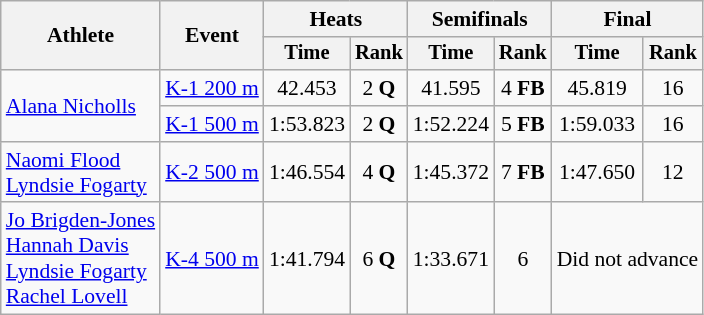<table class="wikitable" style="font-size:90%">
<tr>
<th rowspan=2>Athlete</th>
<th rowspan=2>Event</th>
<th colspan=2>Heats</th>
<th colspan=2>Semifinals</th>
<th colspan=2>Final</th>
</tr>
<tr style="font-size:95%">
<th>Time</th>
<th>Rank</th>
<th>Time</th>
<th>Rank</th>
<th>Time</th>
<th>Rank</th>
</tr>
<tr align=center>
<td rowspan=2 align=left><a href='#'>Alana Nicholls</a></td>
<td align=left><a href='#'>K-1 200 m</a></td>
<td>42.453</td>
<td>2 <strong>Q</strong></td>
<td>41.595</td>
<td>4 <strong>FB</strong></td>
<td>45.819</td>
<td>16</td>
</tr>
<tr align=center>
<td align=left><a href='#'>K-1 500 m</a></td>
<td>1:53.823</td>
<td>2 <strong>Q</strong></td>
<td>1:52.224</td>
<td>5 <strong>FB</strong></td>
<td>1:59.033</td>
<td>16</td>
</tr>
<tr align=center>
<td align=left><a href='#'>Naomi Flood</a><br><a href='#'>Lyndsie Fogarty</a></td>
<td align=left><a href='#'>K-2 500 m</a></td>
<td>1:46.554</td>
<td>4 <strong>Q</strong></td>
<td>1:45.372</td>
<td>7 <strong>FB</strong></td>
<td>1:47.650</td>
<td>12</td>
</tr>
<tr align=center>
<td align=left><a href='#'>Jo Brigden-Jones</a><br><a href='#'>Hannah Davis</a><br><a href='#'>Lyndsie Fogarty</a><br><a href='#'>Rachel Lovell</a></td>
<td align=left><a href='#'>K-4 500 m</a></td>
<td>1:41.794</td>
<td>6 <strong>Q</strong></td>
<td>1:33.671</td>
<td>6</td>
<td colspan=2>Did not advance</td>
</tr>
</table>
